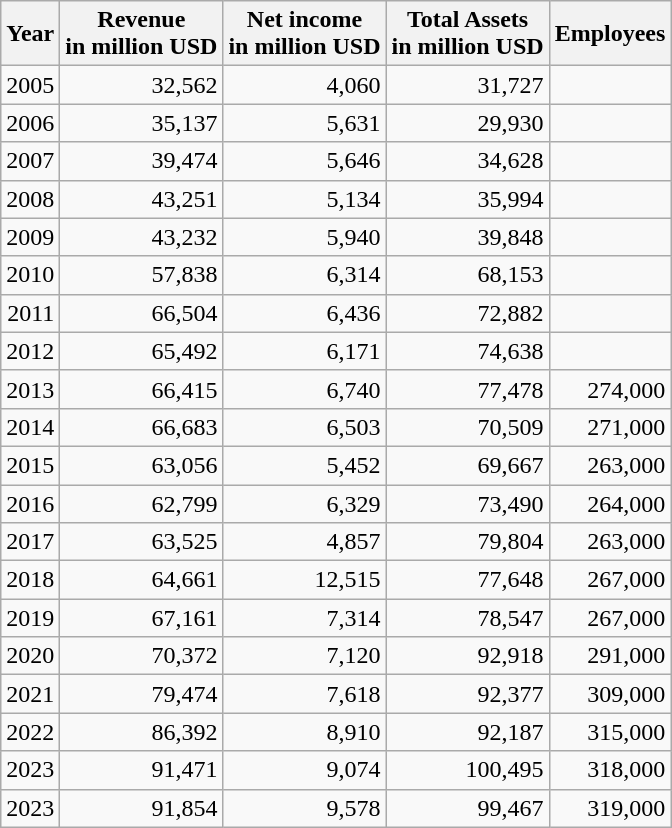<table class="wikitable float-left" style="text-align: right;">
<tr>
<th>Year</th>
<th>Revenue<br>in million USD</th>
<th>Net income<br>in million USD</th>
<th>Total Assets<br>in million USD</th>
<th>Employees</th>
</tr>
<tr>
<td>2005</td>
<td>32,562</td>
<td>4,060</td>
<td>31,727</td>
<td></td>
</tr>
<tr>
<td>2006</td>
<td>35,137</td>
<td>5,631</td>
<td>29,930</td>
<td></td>
</tr>
<tr>
<td>2007</td>
<td>39,474</td>
<td>5,646</td>
<td>34,628</td>
<td></td>
</tr>
<tr>
<td>2008</td>
<td>43,251</td>
<td>5,134</td>
<td>35,994</td>
<td></td>
</tr>
<tr>
<td>2009</td>
<td>43,232</td>
<td>5,940</td>
<td>39,848</td>
<td></td>
</tr>
<tr>
<td>2010</td>
<td>57,838</td>
<td>6,314</td>
<td>68,153</td>
<td></td>
</tr>
<tr>
<td>2011</td>
<td>66,504</td>
<td>6,436</td>
<td>72,882</td>
<td></td>
</tr>
<tr>
<td>2012</td>
<td>65,492</td>
<td>6,171</td>
<td>74,638</td>
<td></td>
</tr>
<tr>
<td>2013</td>
<td>66,415</td>
<td>6,740</td>
<td>77,478</td>
<td>274,000</td>
</tr>
<tr>
<td>2014</td>
<td>66,683</td>
<td>6,503</td>
<td>70,509</td>
<td>271,000</td>
</tr>
<tr>
<td>2015</td>
<td>63,056</td>
<td>5,452</td>
<td>69,667</td>
<td>263,000</td>
</tr>
<tr>
<td>2016</td>
<td>62,799</td>
<td>6,329</td>
<td>73,490</td>
<td>264,000</td>
</tr>
<tr>
<td>2017</td>
<td>63,525</td>
<td>4,857</td>
<td>79,804</td>
<td>263,000</td>
</tr>
<tr>
<td>2018</td>
<td>64,661</td>
<td>12,515</td>
<td>77,648</td>
<td>267,000</td>
</tr>
<tr>
<td>2019</td>
<td>67,161</td>
<td>7,314</td>
<td>78,547</td>
<td>267,000</td>
</tr>
<tr>
<td>2020</td>
<td>70,372</td>
<td>7,120</td>
<td>92,918</td>
<td>291,000</td>
</tr>
<tr>
<td>2021</td>
<td>79,474</td>
<td>7,618</td>
<td>92,377</td>
<td>309,000</td>
</tr>
<tr>
<td>2022</td>
<td>86,392</td>
<td>8,910</td>
<td>92,187</td>
<td>315,000</td>
</tr>
<tr>
<td>2023</td>
<td>91,471</td>
<td>9,074</td>
<td>100,495</td>
<td>318,000</td>
</tr>
<tr>
<td>2023</td>
<td>91,854</td>
<td>9,578</td>
<td>99,467</td>
<td>319,000</td>
</tr>
</table>
